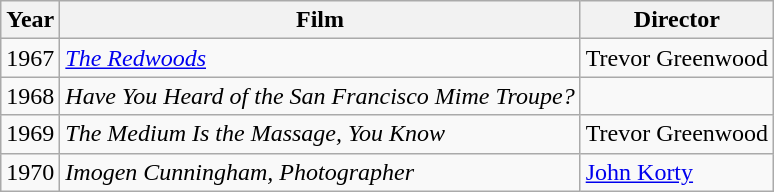<table class="wikitable">
<tr>
<th>Year</th>
<th>Film</th>
<th>Director</th>
</tr>
<tr>
<td>1967</td>
<td><em><a href='#'>The Redwoods</a></em></td>
<td>Trevor Greenwood</td>
</tr>
<tr>
<td>1968</td>
<td><em>Have You Heard of the San Francisco Mime Troupe?</em></td>
<td></td>
</tr>
<tr>
<td>1969</td>
<td><em>The Medium Is the Massage, You Know</em></td>
<td>Trevor Greenwood</td>
</tr>
<tr>
<td>1970</td>
<td><em>Imogen Cunningham, Photographer</em></td>
<td><a href='#'>John Korty</a></td>
</tr>
</table>
